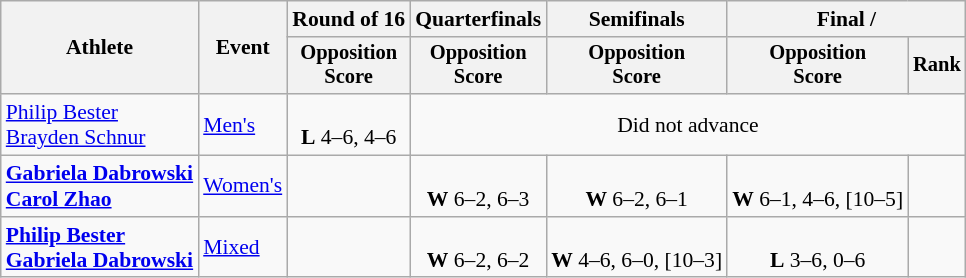<table class=wikitable style="font-size:90%">
<tr>
<th rowspan=2>Athlete</th>
<th rowspan=2>Event</th>
<th>Round of 16</th>
<th>Quarterfinals</th>
<th>Semifinals</th>
<th colspan=2>Final / </th>
</tr>
<tr style="font-size:95%">
<th>Opposition<br>Score</th>
<th>Opposition<br>Score</th>
<th>Opposition<br>Score</th>
<th>Opposition<br>Score</th>
<th>Rank</th>
</tr>
<tr align=center>
<td align=left><a href='#'>Philip Bester</a><br><a href='#'>Brayden Schnur</a></td>
<td align=left><a href='#'>Men's</a></td>
<td><br><strong>L</strong> 4–6, 4–6</td>
<td colspan=4>Did not advance</td>
</tr>
<tr align=center>
<td align=left><strong><a href='#'>Gabriela Dabrowski</a><br><a href='#'>Carol Zhao</a></strong></td>
<td align=left><a href='#'>Women's</a></td>
<td></td>
<td><br><strong>W</strong> 6–2, 6–3</td>
<td><br><strong>W</strong> 6–2, 6–1</td>
<td><br><strong>W</strong> 6–1, 4–6, [10–5]</td>
<td></td>
</tr>
<tr align=center>
<td align=left><strong><a href='#'>Philip Bester</a><br><a href='#'>Gabriela Dabrowski</a></strong></td>
<td align=left><a href='#'>Mixed</a></td>
<td></td>
<td><br><strong>W</strong> 6–2, 6–2</td>
<td><br><strong>W</strong> 4–6, 6–0, [10–3]</td>
<td><br><strong>L</strong> 3–6, 0–6</td>
<td></td>
</tr>
</table>
